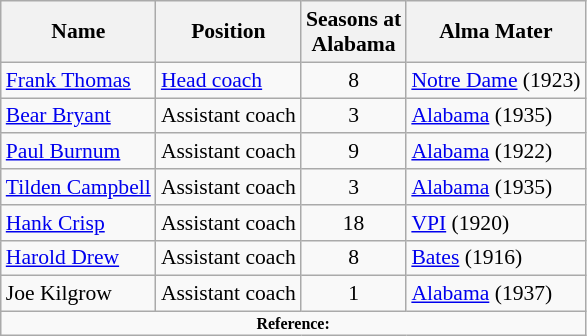<table class="wikitable" border="1" style="font-size:90%;">
<tr>
<th>Name</th>
<th>Position</th>
<th>Seasons at<br>Alabama</th>
<th>Alma Mater</th>
</tr>
<tr>
<td><a href='#'>Frank Thomas</a></td>
<td><a href='#'>Head coach</a></td>
<td align=center>8</td>
<td><a href='#'>Notre Dame</a> (1923)</td>
</tr>
<tr>
<td><a href='#'>Bear Bryant</a></td>
<td>Assistant coach</td>
<td align=center>3</td>
<td><a href='#'>Alabama</a> (1935)</td>
</tr>
<tr>
<td><a href='#'>Paul Burnum</a></td>
<td>Assistant coach</td>
<td align=center>9</td>
<td><a href='#'>Alabama</a> (1922)</td>
</tr>
<tr>
<td><a href='#'>Tilden Campbell</a></td>
<td>Assistant coach</td>
<td align=center>3</td>
<td><a href='#'>Alabama</a> (1935)</td>
</tr>
<tr>
<td><a href='#'>Hank Crisp</a></td>
<td>Assistant coach</td>
<td align=center>18</td>
<td><a href='#'>VPI</a> (1920)</td>
</tr>
<tr>
<td><a href='#'>Harold Drew</a></td>
<td>Assistant coach</td>
<td align=center>8</td>
<td><a href='#'>Bates</a> (1916)</td>
</tr>
<tr>
<td>Joe Kilgrow</td>
<td>Assistant coach</td>
<td align=center>1</td>
<td><a href='#'>Alabama</a> (1937)</td>
</tr>
<tr>
<td colspan="4" style="font-size: 8pt" align="center"><strong>Reference:</strong></td>
</tr>
</table>
